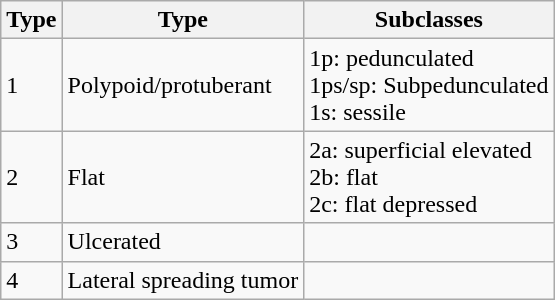<table class="wikitable">
<tr>
<th>Type</th>
<th>Type</th>
<th>Subclasses</th>
</tr>
<tr>
<td>1</td>
<td>Polypoid/protuberant</td>
<td>1p: pedunculated<br>1ps/sp: Subpedunculated<br>1s: sessile</td>
</tr>
<tr>
<td>2</td>
<td>Flat</td>
<td>2a: superficial elevated<br>2b: flat<br>2c: flat depressed</td>
</tr>
<tr>
<td>3</td>
<td>Ulcerated</td>
<td></td>
</tr>
<tr>
<td>4</td>
<td>Lateral spreading tumor</td>
<td></td>
</tr>
</table>
